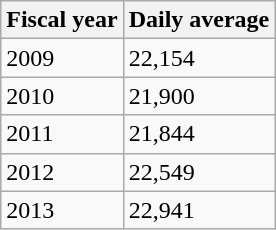<table class="wikitable">
<tr>
<th>Fiscal year</th>
<th>Daily average</th>
</tr>
<tr>
<td>2009</td>
<td>22,154</td>
</tr>
<tr>
<td>2010</td>
<td>21,900</td>
</tr>
<tr>
<td>2011</td>
<td>21,844</td>
</tr>
<tr>
<td>2012</td>
<td>22,549</td>
</tr>
<tr>
<td>2013</td>
<td>22,941</td>
</tr>
</table>
